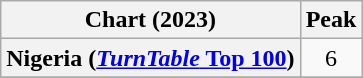<table class="wikitable plainrowheaders">
<tr>
<th>Chart (2023)</th>
<th>Peak</th>
</tr>
<tr>
<th scope="row">Nigeria (<a href='#'><em>TurnTable</em> Top 100</a>)</th>
<td align=center>6</td>
</tr>
<tr>
</tr>
</table>
